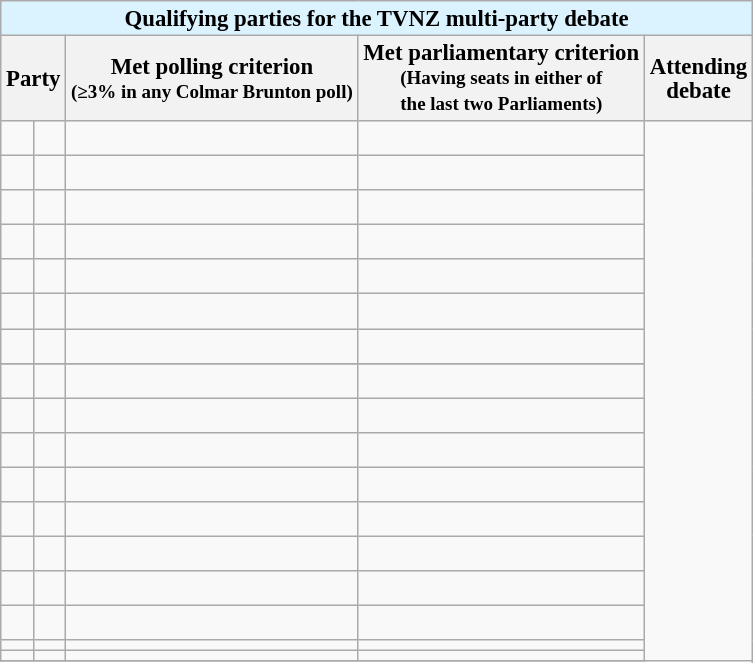<table class="wikitable sortable collapsible" style="text-align:center;font-size:95%;line-height:16px;">
<tr>
<td colspan="5" style="color:black; vertical-align:top; text-align:center; background-color:#dbf2ff;" class="table-no"><strong>Qualifying parties for the TVNZ multi-party debate</strong></td>
</tr>
<tr>
<th colspan=2>Party</th>
<th>Met polling criterion<br><small>(≥3% in any Colmar Brunton poll)</small></th>
<th>Met parliamentary criterion<br><small>(Having seats in either of<br>the last two Parliaments)</small></th>
<th>Attending<br>debate</th>
</tr>
<tr>
<td></td>
<td><br></td>
<td></td>
<td></td>
</tr>
<tr>
<td></td>
<td><br></td>
<td></td>
<td></td>
</tr>
<tr>
<td></td>
<td><br></td>
<td></td>
<td></td>
</tr>
<tr>
<td></td>
<td><br></td>
<td></td>
<td></td>
</tr>
<tr>
<td></td>
<td><br></td>
<td></td>
<td></td>
</tr>
<tr>
<td></td>
<td><br></td>
<td></td>
<td></td>
</tr>
<tr>
<td></td>
<td><br></td>
<td></td>
<td></td>
</tr>
<tr>
</tr>
<tr>
<td></td>
<td><br></td>
<td></td>
<td></td>
</tr>
<tr>
<td></td>
<td><br></td>
<td></td>
<td></td>
</tr>
<tr>
<td></td>
<td><br></td>
<td></td>
<td></td>
</tr>
<tr>
<td></td>
<td><br></td>
<td></td>
<td></td>
</tr>
<tr>
<td></td>
<td><br></td>
<td></td>
<td></td>
</tr>
<tr>
<td></td>
<td><br></td>
<td></td>
<td></td>
</tr>
<tr>
<td></td>
<td><br></td>
<td></td>
<td></td>
</tr>
<tr>
<td></td>
<td><br></td>
<td></td>
<td></td>
</tr>
<tr>
<td></td>
<td></td>
<td></td>
<td></td>
</tr>
<tr>
<td></td>
<td></td>
<td></td>
<td></td>
</tr>
<tr>
</tr>
</table>
